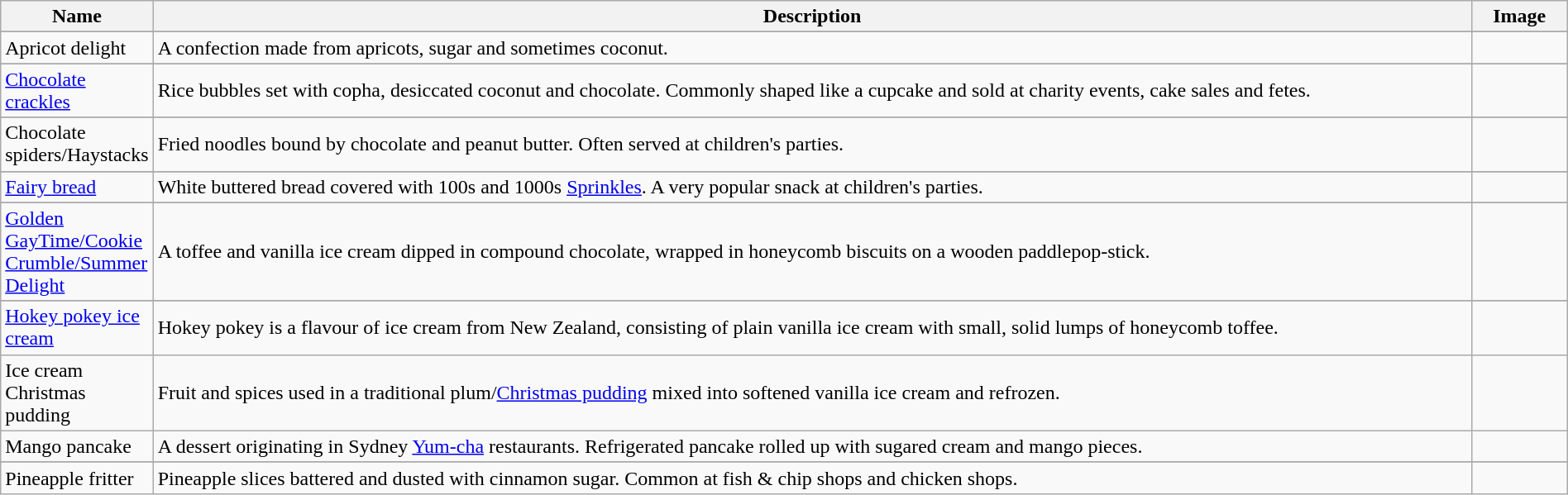<table class="wikitable sortable" style="width:100%;">
<tr>
<th style="width:110px;">Name</th>
<th>Description</th>
<th class="unsortable" style="width:70px;">Image</th>
</tr>
<tr>
</tr>
<tr>
<td>Apricot delight</td>
<td>A confection made from apricots, sugar and sometimes coconut.</td>
<td></td>
</tr>
<tr>
</tr>
<tr>
<td><a href='#'>Chocolate crackles</a></td>
<td>Rice bubbles set with copha, desiccated coconut and chocolate. Commonly shaped like a cupcake and sold at charity events, cake sales and fetes.</td>
<td></td>
</tr>
<tr>
</tr>
<tr>
<td>Chocolate spiders/Haystacks</td>
<td>Fried noodles bound by chocolate and peanut butter. Often served at children's parties.</td>
<td></td>
</tr>
<tr>
</tr>
<tr>
<td><a href='#'>Fairy bread</a></td>
<td>White buttered bread covered with 100s and 1000s <a href='#'>Sprinkles</a>. A very popular snack at children's parties.</td>
<td></td>
</tr>
<tr>
</tr>
<tr>
<td><a href='#'>Golden GayTime/Cookie Crumble/Summer Delight</a></td>
<td>A toffee and vanilla ice cream dipped in compound chocolate, wrapped in honeycomb biscuits on a wooden paddlepop-stick.</td>
<td></td>
</tr>
<tr>
</tr>
<tr>
<td><a href='#'>Hokey pokey ice cream</a></td>
<td>Hokey pokey is a flavour of ice cream from New Zealand, consisting of plain vanilla ice cream with small, solid lumps of honeycomb toffee.</td>
<td></td>
</tr>
<tr>
<td>Ice cream Christmas pudding</td>
<td>Fruit and spices used in a traditional plum/<a href='#'>Christmas pudding</a> mixed into softened vanilla ice cream and refrozen.</td>
<td></td>
</tr>
<tr>
<td>Mango pancake</td>
<td>A dessert originating in Sydney <a href='#'>Yum-cha</a> restaurants. Refrigerated pancake rolled up with sugared cream and mango pieces.</td>
<td></td>
</tr>
<tr>
</tr>
<tr>
<td>Pineapple fritter</td>
<td>Pineapple slices battered and dusted with cinnamon sugar. Common at fish & chip shops and chicken shops.</td>
<td></td>
</tr>
</table>
